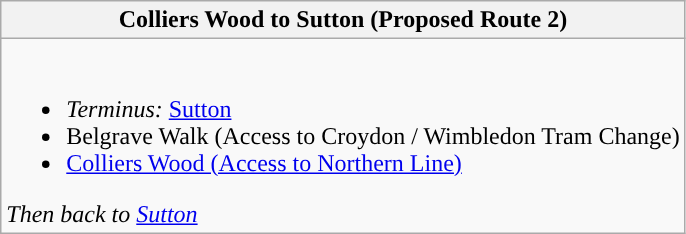<table class="wikitable" style="border-collapse: collapse;">
<tr>
<th style="background:#">Colliers Wood to Sutton (Proposed Route 2)</th>
</tr>
<tr>
<td valign="top"><br><ul><li><em>Terminus:</em> <a href='#'>Sutton</a> </li><li>Belgrave Walk (Access to Croydon / Wimbledon Tram Change) </li><li><a href='#'>Colliers Wood (Access to Northern Line)</a> </li></ul><em>Then back to <a href='#'>Sutton</a></em></td>
</tr>
</table>
